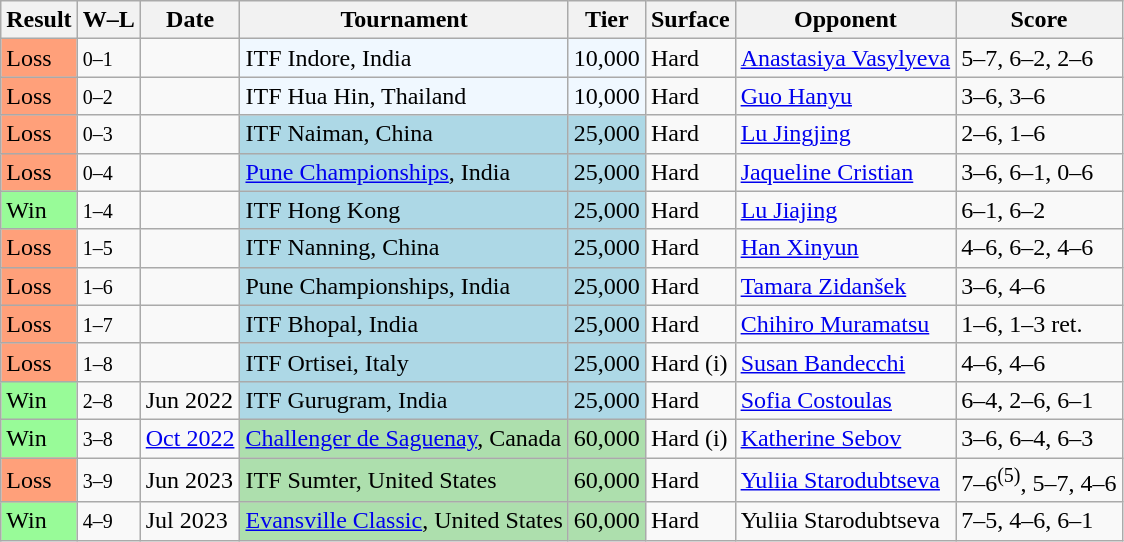<table class="wikitable sortable">
<tr>
<th>Result</th>
<th class="unsortable">W–L</th>
<th>Date</th>
<th>Tournament</th>
<th>Tier</th>
<th>Surface</th>
<th>Opponent</th>
<th class="unsortable">Score</th>
</tr>
<tr>
<td bgcolor="FFA07A">Loss</td>
<td><small>0–1</small></td>
<td></td>
<td style="background:#f0f8ff;">ITF Indore, India</td>
<td style="background:#f0f8ff;">10,000</td>
<td>Hard</td>
<td> <a href='#'>Anastasiya Vasylyeva</a></td>
<td>5–7, 6–2, 2–6</td>
</tr>
<tr>
<td bgcolor="FFA07A">Loss</td>
<td><small>0–2</small></td>
<td></td>
<td style="background:#f0f8ff;">ITF Hua Hin, Thailand</td>
<td style="background:#f0f8ff;">10,000</td>
<td>Hard</td>
<td> <a href='#'>Guo Hanyu</a></td>
<td>3–6, 3–6</td>
</tr>
<tr>
<td bgcolor="FFA07A">Loss</td>
<td><small>0–3</small></td>
<td></td>
<td style="background:lightblue;">ITF Naiman, China</td>
<td style="background:lightblue;">25,000</td>
<td>Hard</td>
<td> <a href='#'>Lu Jingjing</a></td>
<td>2–6, 1–6</td>
</tr>
<tr>
<td bgcolor="FFA07A">Loss</td>
<td><small>0–4</small></td>
<td></td>
<td style="background:lightblue;"><a href='#'>Pune Championships</a>, India</td>
<td style="background:lightblue;">25,000</td>
<td>Hard</td>
<td> <a href='#'>Jaqueline Cristian</a></td>
<td>3–6, 6–1, 0–6</td>
</tr>
<tr>
<td style="background:#98fb98;">Win</td>
<td><small>1–4</small></td>
<td></td>
<td style="background:lightblue;">ITF Hong Kong</td>
<td style="background:lightblue;">25,000</td>
<td>Hard</td>
<td> <a href='#'>Lu Jiajing</a></td>
<td>6–1, 6–2</td>
</tr>
<tr>
<td bgcolor=FFA07A>Loss</td>
<td><small>1–5</small></td>
<td></td>
<td style="background:lightblue;">ITF Nanning, China</td>
<td style="background:lightblue;">25,000</td>
<td>Hard</td>
<td> <a href='#'>Han Xinyun</a></td>
<td>4–6, 6–2, 4–6</td>
</tr>
<tr>
<td bgcolor=FFA07A>Loss</td>
<td><small>1–6</small></td>
<td></td>
<td style="background:lightblue;">Pune Championships, India</td>
<td style="background:lightblue;">25,000</td>
<td>Hard</td>
<td> <a href='#'>Tamara Zidanšek</a></td>
<td>3–6, 4–6</td>
</tr>
<tr>
<td bgcolor=FFA07A>Loss</td>
<td><small>1–7</small></td>
<td></td>
<td style="background:lightblue;">ITF Bhopal, India</td>
<td style="background:lightblue;">25,000</td>
<td>Hard</td>
<td> <a href='#'>Chihiro Muramatsu</a></td>
<td>1–6, 1–3 ret.</td>
</tr>
<tr>
<td bgcolor=FFA07A>Loss</td>
<td><small>1–8</small></td>
<td></td>
<td style="background:lightblue;">ITF Ortisei, Italy</td>
<td style="background:lightblue;">25,000</td>
<td>Hard (i)</td>
<td> <a href='#'>Susan Bandecchi</a></td>
<td>4–6, 4–6</td>
</tr>
<tr>
<td bgcolor=98FB98>Win</td>
<td><small>2–8</small></td>
<td>Jun 2022</td>
<td style="background:lightblue;">ITF Gurugram, India</td>
<td style="background:lightblue;">25,000</td>
<td>Hard</td>
<td> <a href='#'>Sofia Costoulas</a></td>
<td>6–4, 2–6, 6–1</td>
</tr>
<tr>
<td bgcolor=98FB98>Win</td>
<td><small>3–8</small></td>
<td><a href='#'>Oct 2022</a></td>
<td style="background:#addfad;"><a href='#'>Challenger de Saguenay</a>, Canada</td>
<td style="background:#addfad;">60,000</td>
<td>Hard (i)</td>
<td> <a href='#'>Katherine Sebov</a></td>
<td>3–6, 6–4, 6–3</td>
</tr>
<tr>
<td bgcolor=ffa07a>Loss</td>
<td><small>3–9</small></td>
<td>Jun 2023</td>
<td style="background:#addfad;">ITF Sumter, United States</td>
<td style="background:#addfad;">60,000</td>
<td>Hard</td>
<td> <a href='#'>Yuliia Starodubtseva</a></td>
<td>7–6<sup>(5)</sup>, 5–7, 4–6</td>
</tr>
<tr>
<td bgcolor=98FB98>Win</td>
<td><small>4–9</small></td>
<td>Jul 2023</td>
<td style="background:#addfad;"><a href='#'>Evansville Classic</a>, United States</td>
<td style="background:#addfad;">60,000</td>
<td>Hard</td>
<td> Yuliia Starodubtseva</td>
<td>7–5, 4–6, 6–1</td>
</tr>
</table>
